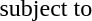<table>
<tr>
<td colspan="2"></td>
<td></td>
</tr>
<tr>
<td>subject to</td>
<td></td>
<td></td>
</tr>
<tr>
<td></td>
<td></td>
<td></td>
</tr>
</table>
